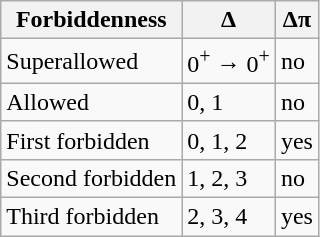<table class="wikitable">
<tr>
<th>Forbiddenness</th>
<th>Δ</th>
<th>Δπ</th>
</tr>
<tr>
<td>Superallowed</td>
<td>0<sup>+</sup> → 0<sup>+</sup></td>
<td>no</td>
</tr>
<tr>
<td>Allowed</td>
<td>0, 1</td>
<td>no</td>
</tr>
<tr>
<td>First forbidden</td>
<td>0, 1, 2</td>
<td>yes</td>
</tr>
<tr>
<td>Second forbidden</td>
<td>1, 2, 3</td>
<td>no</td>
</tr>
<tr>
<td>Third forbidden</td>
<td>2, 3, 4</td>
<td>yes</td>
</tr>
</table>
